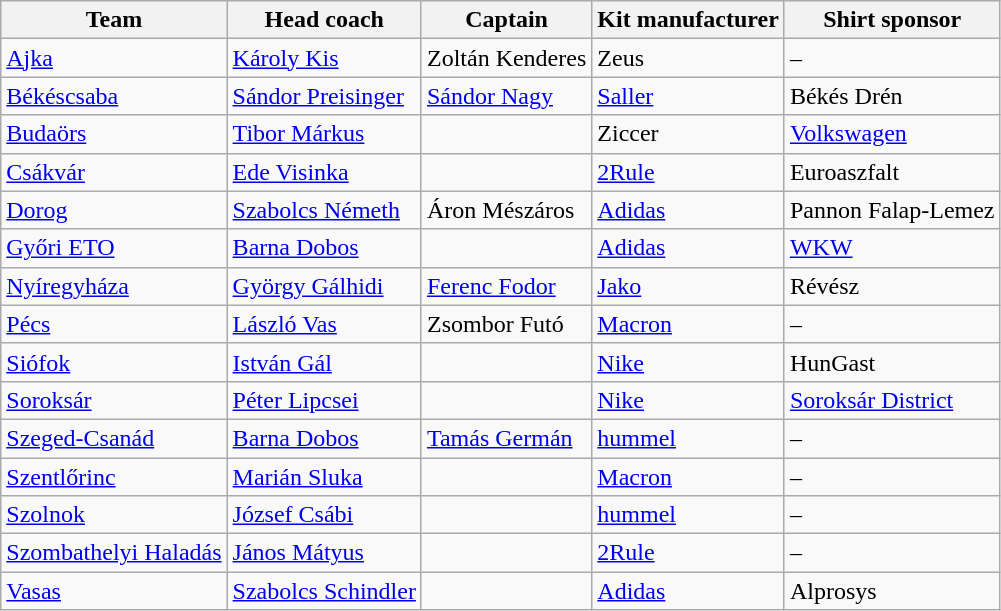<table class="wikitable sortable">
<tr>
<th>Team</th>
<th>Head coach</th>
<th>Captain</th>
<th>Kit manufacturer</th>
<th>Shirt sponsor</th>
</tr>
<tr>
<td><a href='#'>Ajka</a></td>
<td> <a href='#'>Károly Kis</a></td>
<td> Zoltán Kenderes</td>
<td>Zeus</td>
<td>–</td>
</tr>
<tr>
<td><a href='#'>Békéscsaba</a></td>
<td> <a href='#'>Sándor Preisinger</a></td>
<td> <a href='#'>Sándor Nagy</a></td>
<td><a href='#'>Saller</a></td>
<td>Békés Drén</td>
</tr>
<tr>
<td><a href='#'>Budaörs</a></td>
<td> <a href='#'>Tibor Márkus</a></td>
<td></td>
<td>Ziccer</td>
<td><a href='#'>Volkswagen</a></td>
</tr>
<tr>
<td><a href='#'>Csákvár</a></td>
<td> <a href='#'>Ede Visinka</a></td>
<td></td>
<td><a href='#'>2Rule</a></td>
<td>Euroaszfalt</td>
</tr>
<tr>
<td><a href='#'>Dorog</a></td>
<td> <a href='#'>Szabolcs Németh</a></td>
<td> Áron Mészáros</td>
<td><a href='#'>Adidas</a></td>
<td>Pannon Falap-Lemez</td>
</tr>
<tr>
<td><a href='#'>Győri ETO</a></td>
<td> <a href='#'>Barna Dobos</a></td>
<td></td>
<td><a href='#'>Adidas</a></td>
<td><a href='#'>WKW</a></td>
</tr>
<tr>
<td><a href='#'>Nyíregyháza</a></td>
<td> <a href='#'>György Gálhidi</a></td>
<td> <a href='#'>Ferenc Fodor</a></td>
<td><a href='#'>Jako</a></td>
<td>Révész</td>
</tr>
<tr>
<td><a href='#'>Pécs</a></td>
<td> <a href='#'>László Vas</a></td>
<td> Zsombor Futó</td>
<td><a href='#'>Macron</a></td>
<td>–</td>
</tr>
<tr>
<td><a href='#'>Siófok</a></td>
<td> <a href='#'>István Gál</a></td>
<td></td>
<td><a href='#'>Nike</a></td>
<td>HunGast</td>
</tr>
<tr>
<td><a href='#'>Soroksár</a></td>
<td> <a href='#'>Péter Lipcsei</a></td>
<td></td>
<td><a href='#'>Nike</a></td>
<td><a href='#'>Soroksár District</a></td>
</tr>
<tr>
<td><a href='#'>Szeged-Csanád</a></td>
<td> <a href='#'>Barna Dobos</a></td>
<td> <a href='#'>Tamás Germán</a></td>
<td><a href='#'>hummel</a></td>
<td>–</td>
</tr>
<tr>
<td><a href='#'>Szentlőrinc</a></td>
<td> <a href='#'>Marián Sluka</a></td>
<td></td>
<td><a href='#'>Macron</a></td>
<td>–</td>
</tr>
<tr>
<td><a href='#'>Szolnok</a></td>
<td> <a href='#'>József Csábi</a></td>
<td></td>
<td><a href='#'>hummel</a></td>
<td>–</td>
</tr>
<tr>
<td><a href='#'>Szombathelyi Haladás</a></td>
<td> <a href='#'>János Mátyus</a></td>
<td></td>
<td><a href='#'>2Rule</a></td>
<td>–</td>
</tr>
<tr>
<td><a href='#'>Vasas</a></td>
<td> <a href='#'>Szabolcs Schindler</a></td>
<td></td>
<td><a href='#'>Adidas</a></td>
<td>Alprosys</td>
</tr>
</table>
